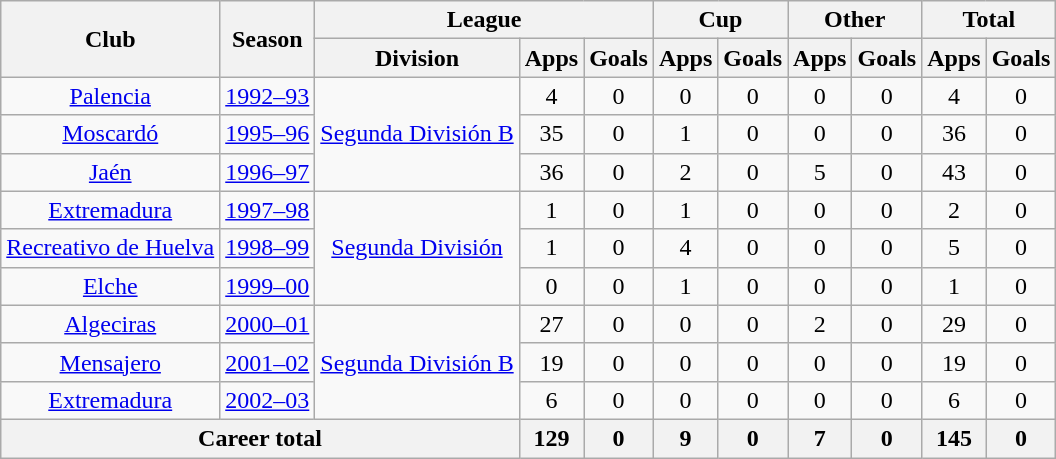<table class="wikitable" style="text-align: center">
<tr>
<th rowspan="2">Club</th>
<th rowspan="2">Season</th>
<th colspan="3">League</th>
<th colspan="2">Cup</th>
<th colspan="2">Other</th>
<th colspan="2">Total</th>
</tr>
<tr>
<th>Division</th>
<th>Apps</th>
<th>Goals</th>
<th>Apps</th>
<th>Goals</th>
<th>Apps</th>
<th>Goals</th>
<th>Apps</th>
<th>Goals</th>
</tr>
<tr>
<td><a href='#'>Palencia</a></td>
<td><a href='#'>1992–93</a></td>
<td rowspan="3"><a href='#'>Segunda División B</a></td>
<td>4</td>
<td>0</td>
<td>0</td>
<td>0</td>
<td>0</td>
<td>0</td>
<td>4</td>
<td>0</td>
</tr>
<tr>
<td><a href='#'>Moscardó</a></td>
<td><a href='#'>1995–96</a></td>
<td>35</td>
<td>0</td>
<td>1</td>
<td>0</td>
<td>0</td>
<td>0</td>
<td>36</td>
<td>0</td>
</tr>
<tr>
<td><a href='#'>Jaén</a></td>
<td><a href='#'>1996–97</a></td>
<td>36</td>
<td>0</td>
<td>2</td>
<td>0</td>
<td>5</td>
<td>0</td>
<td>43</td>
<td>0</td>
</tr>
<tr>
<td><a href='#'>Extremadura</a></td>
<td><a href='#'>1997–98</a></td>
<td rowspan="3"><a href='#'>Segunda División</a></td>
<td>1</td>
<td>0</td>
<td>1</td>
<td>0</td>
<td>0</td>
<td>0</td>
<td>2</td>
<td>0</td>
</tr>
<tr>
<td><a href='#'>Recreativo de Huelva</a></td>
<td><a href='#'>1998–99</a></td>
<td>1</td>
<td>0</td>
<td>4</td>
<td>0</td>
<td>0</td>
<td>0</td>
<td>5</td>
<td>0</td>
</tr>
<tr>
<td><a href='#'>Elche</a></td>
<td><a href='#'>1999–00</a></td>
<td>0</td>
<td>0</td>
<td>1</td>
<td>0</td>
<td>0</td>
<td>0</td>
<td>1</td>
<td>0</td>
</tr>
<tr>
<td><a href='#'>Algeciras</a></td>
<td><a href='#'>2000–01</a></td>
<td rowspan="3"><a href='#'>Segunda División B</a></td>
<td>27</td>
<td>0</td>
<td>0</td>
<td>0</td>
<td>2</td>
<td>0</td>
<td>29</td>
<td>0</td>
</tr>
<tr>
<td><a href='#'>Mensajero</a></td>
<td><a href='#'>2001–02</a></td>
<td>19</td>
<td>0</td>
<td>0</td>
<td>0</td>
<td>0</td>
<td>0</td>
<td>19</td>
<td>0</td>
</tr>
<tr>
<td><a href='#'>Extremadura</a></td>
<td><a href='#'>2002–03</a></td>
<td>6</td>
<td>0</td>
<td>0</td>
<td>0</td>
<td>0</td>
<td>0</td>
<td>6</td>
<td>0</td>
</tr>
<tr>
<th colspan="3"><strong>Career total</strong></th>
<th>129</th>
<th>0</th>
<th>9</th>
<th>0</th>
<th>7</th>
<th>0</th>
<th>145</th>
<th>0</th>
</tr>
</table>
